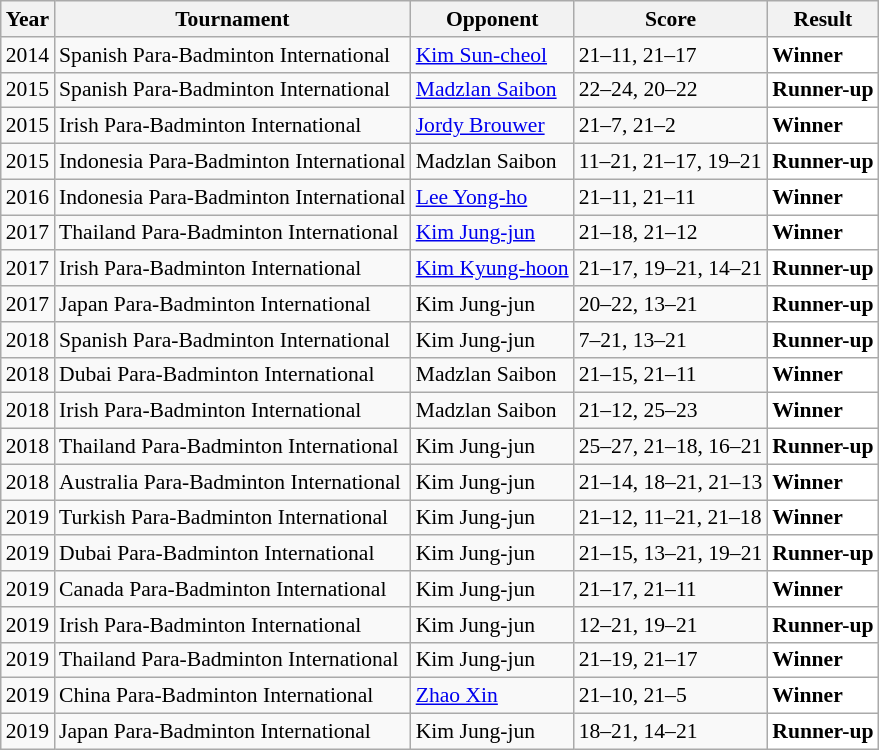<table class="sortable wikitable" style="font-size: 90%;">
<tr>
<th>Year</th>
<th>Tournament</th>
<th>Opponent</th>
<th>Score</th>
<th>Result</th>
</tr>
<tr>
<td align="center">2014</td>
<td align="left">Spanish Para-Badminton International</td>
<td align="left"> <a href='#'>Kim Sun-cheol</a></td>
<td align="left">21–11, 21–17</td>
<td style="text-align:left; background:white"><strong> Winner</strong></td>
</tr>
<tr>
<td align="center">2015</td>
<td align="left">Spanish Para-Badminton International</td>
<td align="left"> <a href='#'>Madzlan Saibon</a></td>
<td align="left">22–24, 20–22</td>
<td style="text-align:left; background:white"><strong> Runner-up</strong></td>
</tr>
<tr>
<td align="center">2015</td>
<td align="left">Irish Para-Badminton International</td>
<td align="left"> <a href='#'>Jordy Brouwer</a></td>
<td align="left">21–7, 21–2</td>
<td style="text-align:left; background:white"><strong> Winner</strong></td>
</tr>
<tr>
<td align="center">2015</td>
<td align="left">Indonesia Para-Badminton International</td>
<td align="left"> Madzlan Saibon</td>
<td align="left">11–21, 21–17, 19–21</td>
<td style="text-align:left; background:white"><strong> Runner-up</strong></td>
</tr>
<tr>
<td align="center">2016</td>
<td align="left">Indonesia Para-Badminton International</td>
<td align="left"> <a href='#'>Lee Yong-ho</a></td>
<td align="left">21–11, 21–11</td>
<td style="text-align:left; background:white"><strong> Winner</strong></td>
</tr>
<tr>
<td align="center">2017</td>
<td align="left">Thailand Para-Badminton International</td>
<td align="left"> <a href='#'>Kim Jung-jun</a></td>
<td align="left">21–18, 21–12</td>
<td style="text-align:left; background:white"><strong> Winner</strong></td>
</tr>
<tr>
<td align="center">2017</td>
<td align="left">Irish Para-Badminton International</td>
<td align="left"> <a href='#'>Kim Kyung-hoon</a></td>
<td align="left">21–17, 19–21, 14–21</td>
<td style="text-align:left; background:white"><strong> Runner-up</strong></td>
</tr>
<tr>
<td align="center">2017</td>
<td align="left">Japan Para-Badminton International</td>
<td align="left"> Kim Jung-jun</td>
<td align="left">20–22, 13–21</td>
<td style="text-align:left; background:white"><strong> Runner-up</strong></td>
</tr>
<tr>
<td align="center">2018</td>
<td align="left">Spanish Para-Badminton International</td>
<td align="left"> Kim Jung-jun</td>
<td align="left">7–21, 13–21</td>
<td style="text-align:left; background:white"><strong> Runner-up</strong></td>
</tr>
<tr>
<td align="center">2018</td>
<td align="left">Dubai Para-Badminton International</td>
<td align="left"> Madzlan Saibon</td>
<td align="left">21–15, 21–11</td>
<td style="text-align:left; background:white"><strong> Winner</strong></td>
</tr>
<tr>
<td align="center">2018</td>
<td align="left">Irish Para-Badminton International</td>
<td align="left"> Madzlan Saibon</td>
<td align="left">21–12, 25–23</td>
<td style="text-align:left; background:white"><strong> Winner</strong></td>
</tr>
<tr>
<td align="center">2018</td>
<td align="left">Thailand Para-Badminton International</td>
<td align="left"> Kim Jung-jun</td>
<td align="left">25–27, 21–18, 16–21</td>
<td style="text-align:left; background:white"><strong> Runner-up</strong></td>
</tr>
<tr>
<td align="center">2018</td>
<td align="left">Australia Para-Badminton International</td>
<td align="left"> Kim Jung-jun</td>
<td align="left">21–14, 18–21, 21–13</td>
<td style="text-align:left; background:white"><strong> Winner</strong></td>
</tr>
<tr>
<td align="center">2019</td>
<td align="left">Turkish Para-Badminton International</td>
<td align="left"> Kim Jung-jun</td>
<td align="left">21–12, 11–21, 21–18</td>
<td style="text-align:left; background:white"><strong> Winner</strong></td>
</tr>
<tr>
<td align="center">2019</td>
<td align="left">Dubai Para-Badminton International</td>
<td align="left"> Kim Jung-jun</td>
<td align="left">21–15, 13–21, 19–21</td>
<td style="text-align:left; background:white"><strong> Runner-up</strong></td>
</tr>
<tr>
<td align="center">2019</td>
<td align="left">Canada Para-Badminton International</td>
<td align="left"> Kim Jung-jun</td>
<td align="left">21–17, 21–11</td>
<td style="text-align:left; background:white"><strong> Winner</strong></td>
</tr>
<tr>
<td align="center">2019</td>
<td align="left">Irish Para-Badminton International</td>
<td align="left"> Kim Jung-jun</td>
<td align="left">12–21, 19–21</td>
<td style="text-align:left; background:white"><strong> Runner-up</strong></td>
</tr>
<tr>
<td align="center">2019</td>
<td align="left">Thailand Para-Badminton International</td>
<td align="left"> Kim Jung-jun</td>
<td align="left">21–19, 21–17</td>
<td style="text-align:left; background:white"><strong> Winner</strong></td>
</tr>
<tr>
<td align="center">2019</td>
<td align="left">China Para-Badminton International</td>
<td align="left"> <a href='#'>Zhao Xin</a></td>
<td align="left">21–10, 21–5</td>
<td style="text-align:left; background:white"><strong> Winner</strong></td>
</tr>
<tr>
<td align="center">2019</td>
<td align="left">Japan Para-Badminton International</td>
<td align="left"> Kim Jung-jun</td>
<td align="left">18–21, 14–21</td>
<td style="text-align:left; background:white"><strong> Runner-up</strong></td>
</tr>
</table>
